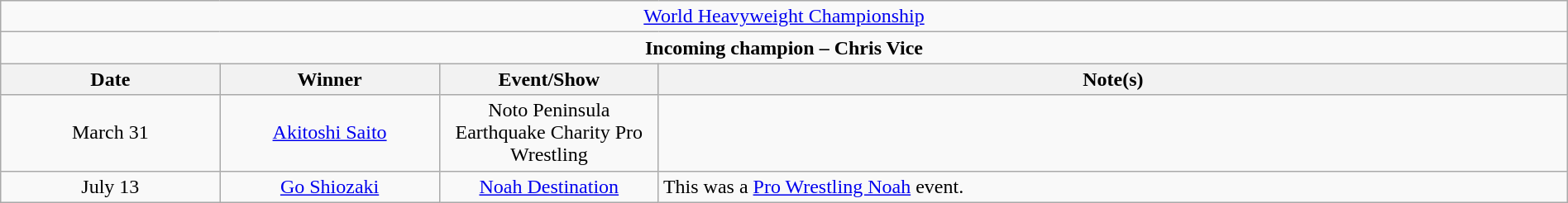<table class="wikitable" style="text-align:center; width:100%;">
<tr>
<td colspan="4" style="text-align: center;"><a href='#'>World Heavyweight Championship</a></td>
</tr>
<tr>
<td colspan="4" style="text-align: center;"><strong>Incoming champion – Chris Vice</strong></td>
</tr>
<tr>
<th width=14%>Date</th>
<th width=14%>Winner</th>
<th width=14%>Event/Show</th>
<th width=58%>Note(s)</th>
</tr>
<tr>
<td>March 31</td>
<td><a href='#'>Akitoshi Saito</a></td>
<td>Noto Peninsula Earthquake Charity Pro Wrestling</td>
<td></td>
</tr>
<tr>
<td>July 13</td>
<td><a href='#'>Go Shiozaki</a></td>
<td><a href='#'>Noah Destination</a></td>
<td align=left>This was a <a href='#'>Pro Wrestling Noah</a> event.</td>
</tr>
</table>
